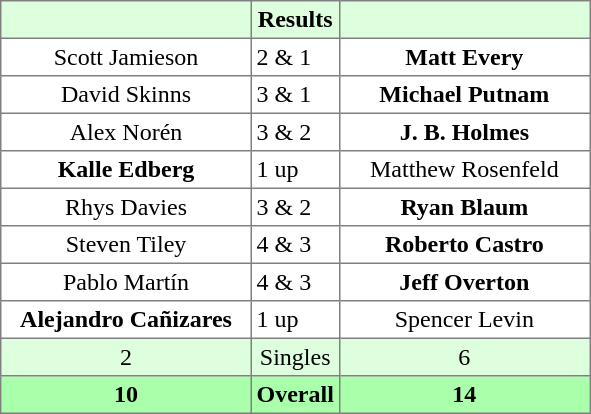<table border="1" cellpadding="3" style="border-collapse:collapse; text-align:center;">
<tr style="background:#ddffdd;">
<th width=160></th>
<th>Results</th>
<th width=160></th>
</tr>
<tr>
<td>Scott Jamieson</td>
<td align=left> 2 & 1</td>
<td><strong>Matt Every</strong></td>
</tr>
<tr>
<td>David Skinns</td>
<td align=left> 3 & 1</td>
<td><strong>Michael Putnam</strong></td>
</tr>
<tr>
<td>Alex Norén</td>
<td align=left> 3 & 2</td>
<td><strong>J. B. Holmes</strong></td>
</tr>
<tr>
<td><strong>Kalle Edberg</strong></td>
<td align=left> 1 up</td>
<td>Matthew Rosenfeld</td>
</tr>
<tr>
<td>Rhys Davies</td>
<td align=left> 3 & 2</td>
<td><strong>Ryan Blaum</strong></td>
</tr>
<tr>
<td>Steven Tiley</td>
<td align=left> 4 & 3</td>
<td><strong>Roberto Castro</strong></td>
</tr>
<tr>
<td>Pablo Martín</td>
<td align=left> 4 & 3</td>
<td><strong>Jeff Overton</strong></td>
</tr>
<tr>
<td><strong>Alejandro Cañizares</strong></td>
<td align=left> 1 up</td>
<td>Spencer Levin</td>
</tr>
<tr style="background:#ddffdd;">
<td>2</td>
<td>Singles</td>
<td>6</td>
</tr>
<tr style="background:#aaffaa;">
<th>10</th>
<th>Overall</th>
<th>14</th>
</tr>
</table>
